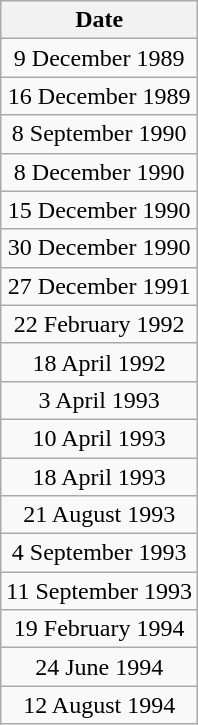<table class="wikitable" style="text-align:center;">
<tr>
<th>Date</th>
</tr>
<tr>
<td>9 December 1989</td>
</tr>
<tr>
<td>16 December 1989</td>
</tr>
<tr>
<td>8 September 1990</td>
</tr>
<tr>
<td>8 December 1990</td>
</tr>
<tr>
<td>15 December 1990</td>
</tr>
<tr>
<td>30 December 1990</td>
</tr>
<tr>
<td>27 December 1991</td>
</tr>
<tr>
<td>22 February 1992</td>
</tr>
<tr>
<td>18 April 1992</td>
</tr>
<tr>
<td>3 April 1993</td>
</tr>
<tr>
<td>10 April 1993</td>
</tr>
<tr>
<td>18 April 1993</td>
</tr>
<tr>
<td>21 August 1993</td>
</tr>
<tr>
<td>4 September 1993</td>
</tr>
<tr>
<td>11 September 1993</td>
</tr>
<tr>
<td>19 February 1994</td>
</tr>
<tr>
<td>24 June 1994</td>
</tr>
<tr>
<td>12 August 1994</td>
</tr>
</table>
